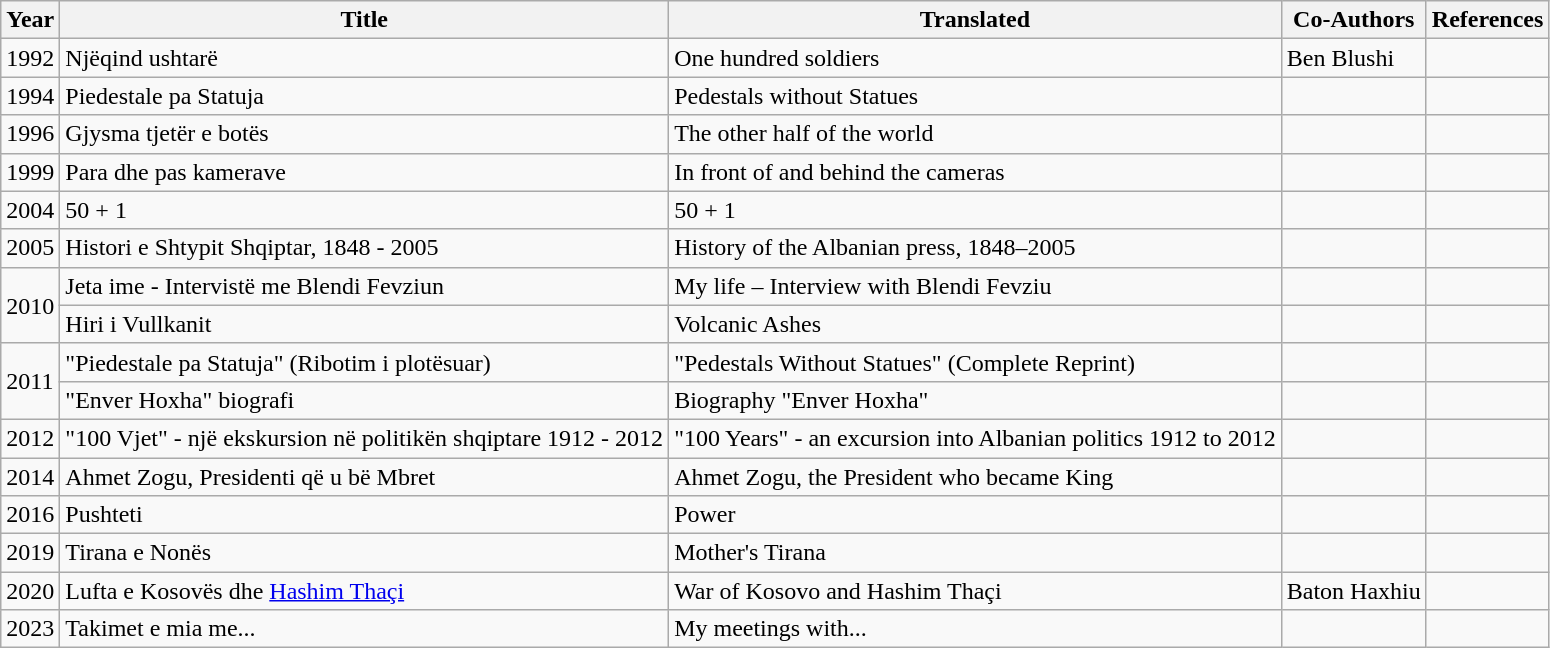<table class="wikitable">
<tr>
<th>Year</th>
<th>Title</th>
<th>Translated</th>
<th>Co-Authors</th>
<th>References</th>
</tr>
<tr>
<td>1992</td>
<td>Njëqind ushtarë</td>
<td>One hundred soldiers</td>
<td>Ben Blushi</td>
<td></td>
</tr>
<tr>
<td>1994</td>
<td>Piedestale pa Statuja</td>
<td>Pedestals without Statues</td>
<td></td>
<td></td>
</tr>
<tr>
<td>1996</td>
<td>Gjysma tjetër e botës</td>
<td>The other half of the world</td>
<td></td>
<td></td>
</tr>
<tr>
<td>1999</td>
<td>Para dhe pas kamerave</td>
<td>In front of and behind the cameras</td>
<td></td>
<td></td>
</tr>
<tr>
<td>2004</td>
<td>50 + 1</td>
<td>50 + 1</td>
<td></td>
<td></td>
</tr>
<tr>
<td>2005</td>
<td>Histori e Shtypit Shqiptar, 1848 - 2005</td>
<td>History of the Albanian press, 1848–2005</td>
<td></td>
<td></td>
</tr>
<tr>
<td rowspan="2">2010</td>
<td>Jeta ime - Intervistë me Blendi Fevziun</td>
<td>My life – Interview with Blendi Fevziu</td>
<td></td>
<td></td>
</tr>
<tr>
<td>Hiri i Vullkanit</td>
<td>Volcanic Ashes</td>
<td></td>
<td></td>
</tr>
<tr>
<td rowspan="2">2011</td>
<td>"Piedestale pa Statuja" (Ribotim i plotësuar)</td>
<td>"Pedestals Without Statues" (Complete Reprint)</td>
<td></td>
<td></td>
</tr>
<tr>
<td>"Enver Hoxha" biografi</td>
<td>Biography "Enver Hoxha"</td>
<td></td>
<td></td>
</tr>
<tr>
<td>2012</td>
<td>"100 Vjet" - një ekskursion në politikën shqiptare 1912 - 2012</td>
<td>"100 Years" - an excursion into Albanian politics 1912 to 2012</td>
<td></td>
<td></td>
</tr>
<tr>
<td>2014</td>
<td>Ahmet Zogu, Presidenti që u bë Mbret</td>
<td>Ahmet Zogu, the President who became King</td>
<td></td>
<td></td>
</tr>
<tr>
<td>2016</td>
<td>Pushteti</td>
<td>Power</td>
<td></td>
<td></td>
</tr>
<tr>
<td>2019</td>
<td>Tirana e Nonës</td>
<td>Mother's Tirana</td>
<td></td>
<td></td>
</tr>
<tr>
<td>2020</td>
<td>Lufta e Kosovës dhe <a href='#'>Hashim Thaçi</a></td>
<td>War of Kosovo and Hashim Thaçi</td>
<td>Baton Haxhiu</td>
<td></td>
</tr>
<tr>
<td>2023</td>
<td>Takimet e mia me...</td>
<td>My meetings with...</td>
<td></td>
<td></td>
</tr>
</table>
